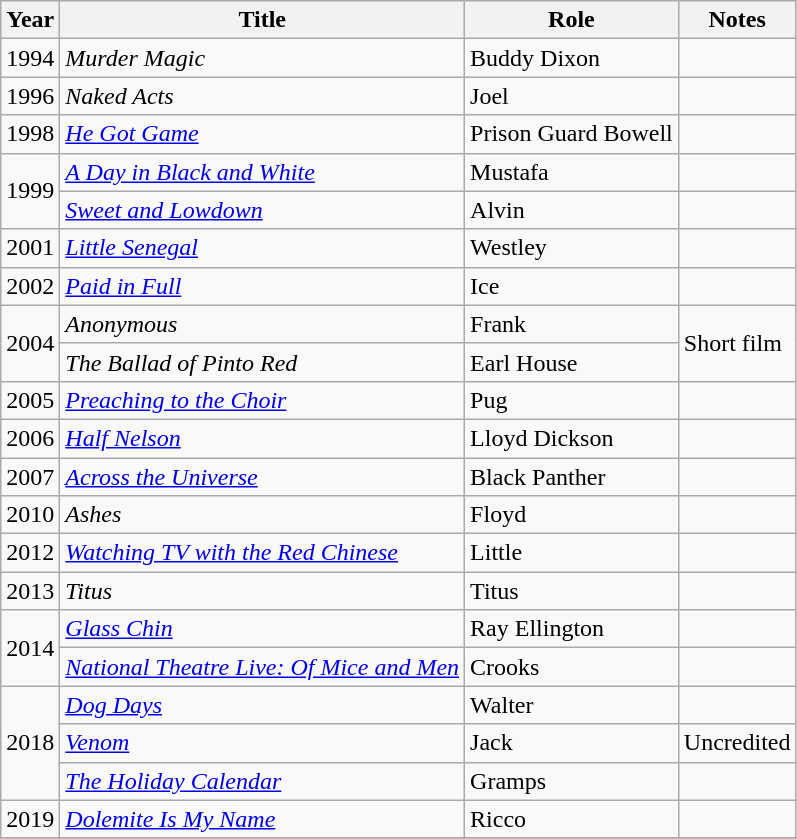<table class="wikitable sortable">
<tr>
<th>Year</th>
<th>Title</th>
<th>Role</th>
<th class="unsortable">Notes</th>
</tr>
<tr>
<td>1994</td>
<td><em>Murder Magic</em></td>
<td>Buddy Dixon</td>
<td></td>
</tr>
<tr>
<td>1996</td>
<td><em>Naked Acts</em></td>
<td>Joel</td>
<td></td>
</tr>
<tr>
<td>1998</td>
<td><em><a href='#'>He Got Game</a></em></td>
<td>Prison Guard Bowell</td>
<td></td>
</tr>
<tr>
<td rowspan=2>1999</td>
<td><em><a href='#'>A Day in Black and White</a></em></td>
<td>Mustafa</td>
<td></td>
</tr>
<tr>
<td><em><a href='#'>Sweet and Lowdown</a></em></td>
<td>Alvin</td>
<td></td>
</tr>
<tr>
<td>2001</td>
<td><em><a href='#'>Little Senegal</a></em></td>
<td>Westley</td>
<td></td>
</tr>
<tr>
<td>2002</td>
<td><em><a href='#'>Paid in Full</a></em></td>
<td>Ice</td>
<td></td>
</tr>
<tr>
<td rowspan=2>2004</td>
<td><em>Anonymous</em></td>
<td>Frank</td>
<td rowspan=2>Short film</td>
</tr>
<tr>
<td><em>The Ballad of Pinto Red</em></td>
<td>Earl House</td>
</tr>
<tr>
<td>2005</td>
<td><em><a href='#'>Preaching to the Choir</a></em></td>
<td>Pug</td>
<td></td>
</tr>
<tr>
<td>2006</td>
<td><em><a href='#'>Half Nelson</a></em></td>
<td>Lloyd Dickson</td>
<td></td>
</tr>
<tr>
<td>2007</td>
<td><em><a href='#'>Across the Universe</a></em></td>
<td>Black Panther</td>
<td></td>
</tr>
<tr>
<td>2010</td>
<td><em>Ashes</em></td>
<td>Floyd</td>
<td></td>
</tr>
<tr>
<td>2012</td>
<td><em><a href='#'>Watching TV with the Red Chinese</a></em></td>
<td>Little</td>
<td></td>
</tr>
<tr>
<td>2013</td>
<td><em>Titus</em></td>
<td>Titus</td>
<td></td>
</tr>
<tr>
<td rowspan=2>2014</td>
<td><em><a href='#'>Glass Chin</a></em></td>
<td>Ray Ellington</td>
<td></td>
</tr>
<tr>
<td><em><a href='#'>National Theatre Live: Of Mice and Men</a></em></td>
<td>Crooks</td>
<td></td>
</tr>
<tr>
<td rowspan=3>2018</td>
<td><em><a href='#'>Dog Days</a></em></td>
<td>Walter</td>
<td></td>
</tr>
<tr>
<td><em><a href='#'>Venom</a></em></td>
<td>Jack</td>
<td>Uncredited</td>
</tr>
<tr>
<td><em><a href='#'>The Holiday Calendar</a></em></td>
<td>Gramps</td>
<td></td>
</tr>
<tr>
<td>2019</td>
<td><em><a href='#'>Dolemite Is My Name</a></em></td>
<td>Ricco</td>
<td></td>
</tr>
<tr>
</tr>
</table>
